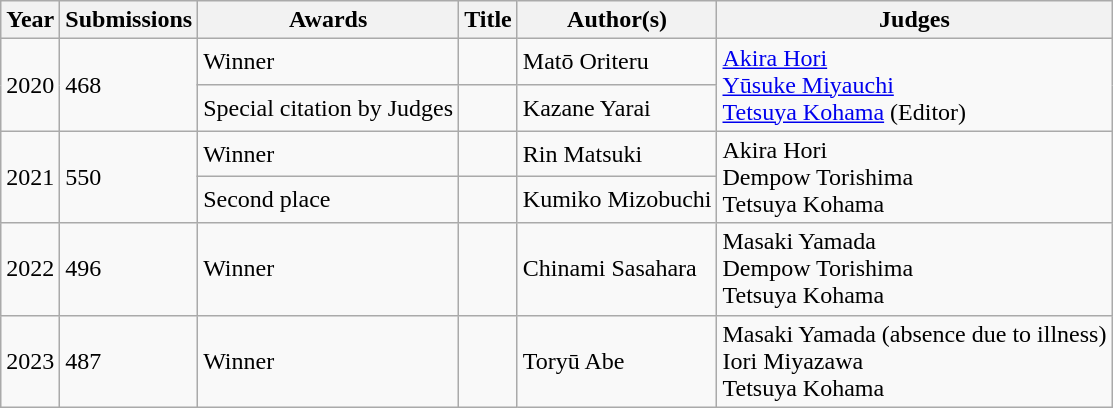<table class="wikitable">
<tr>
<th>Year</th>
<th>Submissions</th>
<th>Awards</th>
<th>Title</th>
<th>Author(s)</th>
<th>Judges</th>
</tr>
<tr>
<td rowspan="2">2020</td>
<td rowspan="2">468</td>
<td>Winner</td>
<td></td>
<td>Matō Oriteru</td>
<td rowspan="2"><a href='#'>Akira Hori</a><br><a href='#'>Yūsuke Miyauchi</a><br><a href='#'>Tetsuya Kohama</a> (Editor)</td>
</tr>
<tr>
<td>Special citation by Judges</td>
<td></td>
<td>Kazane Yarai</td>
</tr>
<tr>
<td rowspan="2">2021</td>
<td rowspan="2">550</td>
<td>Winner</td>
<td></td>
<td>Rin Matsuki</td>
<td rowspan="2">Akira Hori<br>Dempow Torishima<br>Tetsuya Kohama</td>
</tr>
<tr>
<td>Second place</td>
<td></td>
<td>Kumiko Mizobuchi</td>
</tr>
<tr>
<td>2022</td>
<td>496</td>
<td>Winner</td>
<td></td>
<td>Chinami Sasahara</td>
<td>Masaki Yamada<br>Dempow Torishima<br>Tetsuya Kohama</td>
</tr>
<tr>
<td>2023</td>
<td>487</td>
<td>Winner</td>
<td><em></em></td>
<td>Toryū Abe</td>
<td>Masaki Yamada (absence due to illness)<br>Iori Miyazawa<br>Tetsuya Kohama</td>
</tr>
</table>
